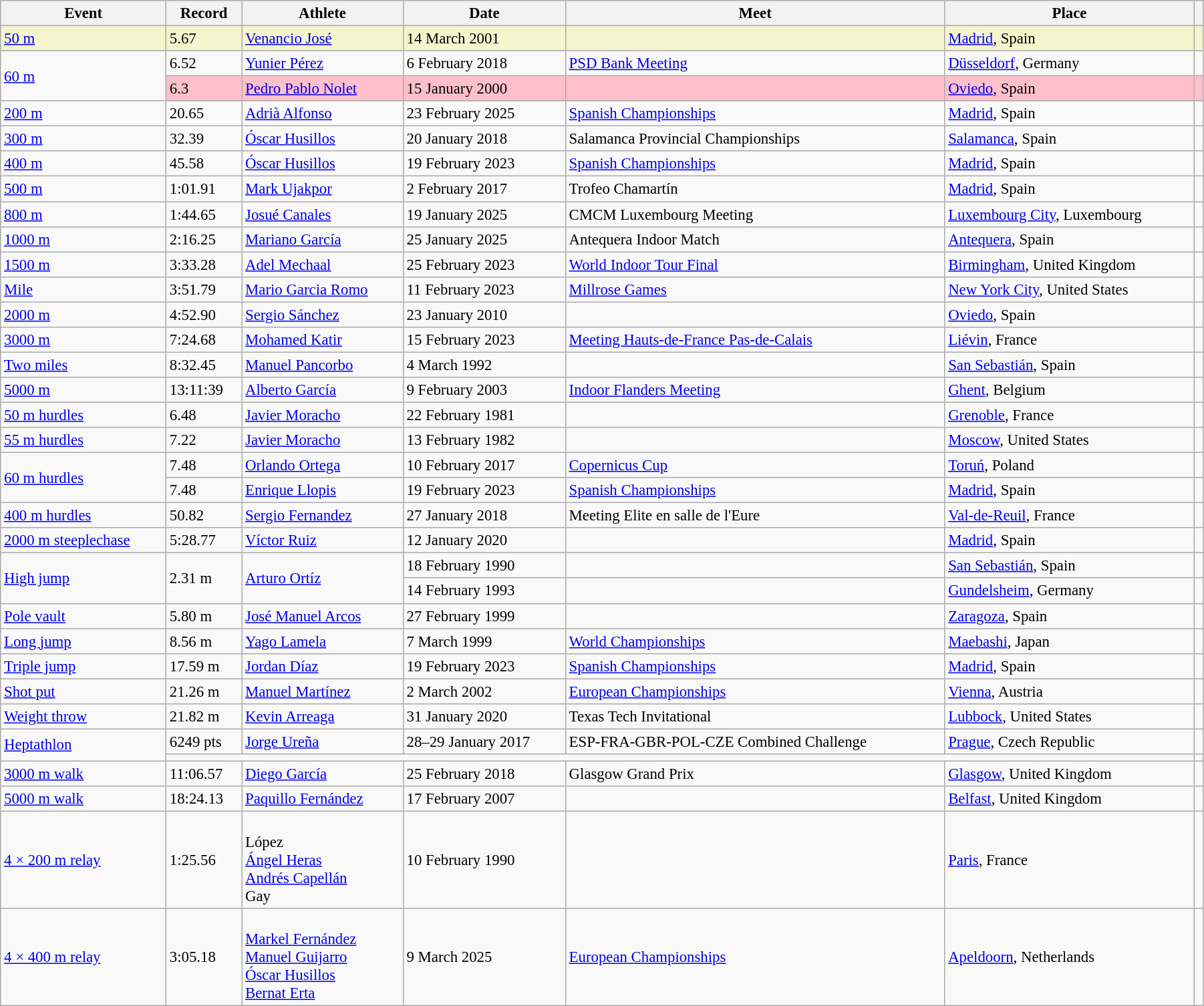<table class="wikitable" style="font-size:95%; width: 95%;">
<tr>
<th>Event</th>
<th>Record</th>
<th>Athlete</th>
<th>Date</th>
<th>Meet</th>
<th>Place</th>
<th></th>
</tr>
<tr style="background:#f6F5CE;">
<td><a href='#'>50 m</a></td>
<td>5.67</td>
<td><a href='#'>Venancio José</a></td>
<td>14 March 2001</td>
<td></td>
<td><a href='#'>Madrid</a>, Spain</td>
<td></td>
</tr>
<tr>
<td rowspan=2><a href='#'>60 m</a></td>
<td>6.52</td>
<td><a href='#'>Yunier Pérez</a> </td>
<td>6 February 2018</td>
<td><a href='#'>PSD Bank Meeting</a></td>
<td><a href='#'>Düsseldorf</a>, Germany</td>
<td></td>
</tr>
<tr style="background:pink">
<td>6.3 </td>
<td><a href='#'>Pedro Pablo Nolet</a></td>
<td>15 January 2000</td>
<td></td>
<td><a href='#'>Oviedo</a>, Spain</td>
<td></td>
</tr>
<tr>
<td><a href='#'>200 m</a></td>
<td>20.65</td>
<td><a href='#'>Adrià Alfonso</a></td>
<td>23 February 2025</td>
<td><a href='#'>Spanish Championships</a></td>
<td><a href='#'>Madrid</a>, Spain</td>
<td></td>
</tr>
<tr>
<td><a href='#'>300 m</a></td>
<td>32.39</td>
<td><a href='#'>Óscar Husillos</a></td>
<td>20 January 2018</td>
<td>Salamanca Provincial Championships</td>
<td><a href='#'>Salamanca</a>, Spain</td>
<td></td>
</tr>
<tr>
<td><a href='#'>400 m</a></td>
<td>45.58</td>
<td><a href='#'>Óscar Husillos</a></td>
<td>19 February 2023</td>
<td><a href='#'>Spanish Championships</a></td>
<td><a href='#'>Madrid</a>, Spain</td>
<td></td>
</tr>
<tr>
<td><a href='#'>500 m</a></td>
<td>1:01.91</td>
<td><a href='#'>Mark Ujakpor</a></td>
<td>2 February 2017</td>
<td>Trofeo Chamartín</td>
<td><a href='#'>Madrid</a>, Spain</td>
<td></td>
</tr>
<tr>
<td><a href='#'>800 m</a></td>
<td>1:44.65</td>
<td><a href='#'>Josué Canales</a></td>
<td>19 January 2025</td>
<td>CMCM Luxembourg Meeting</td>
<td><a href='#'>Luxembourg City</a>, Luxembourg</td>
<td></td>
</tr>
<tr>
<td><a href='#'>1000 m</a></td>
<td>2:16.25</td>
<td><a href='#'>Mariano García</a></td>
<td>25 January 2025</td>
<td>Antequera Indoor Match</td>
<td><a href='#'>Antequera</a>, Spain</td>
<td></td>
</tr>
<tr>
<td><a href='#'>1500 m</a></td>
<td>3:33.28</td>
<td><a href='#'>Adel Mechaal</a></td>
<td>25 February 2023</td>
<td><a href='#'>World Indoor Tour Final</a></td>
<td><a href='#'>Birmingham</a>, United Kingdom</td>
<td></td>
</tr>
<tr>
<td><a href='#'>Mile</a></td>
<td>3:51.79</td>
<td><a href='#'>Mario Garcia Romo</a></td>
<td>11 February 2023</td>
<td><a href='#'>Millrose Games</a></td>
<td><a href='#'>New York City</a>, United States</td>
<td></td>
</tr>
<tr>
<td><a href='#'>2000 m</a></td>
<td>4:52.90</td>
<td><a href='#'>Sergio Sánchez</a></td>
<td>23 January 2010</td>
<td></td>
<td><a href='#'>Oviedo</a>, Spain</td>
<td></td>
</tr>
<tr>
<td><a href='#'>3000 m</a></td>
<td>7:24.68</td>
<td><a href='#'>Mohamed Katir</a></td>
<td>15 February 2023</td>
<td><a href='#'>Meeting Hauts-de-France Pas-de-Calais</a></td>
<td><a href='#'>Liévin</a>, France</td>
<td></td>
</tr>
<tr>
<td><a href='#'>Two miles</a></td>
<td>8:32.45</td>
<td><a href='#'>Manuel Pancorbo</a></td>
<td>4 March 1992</td>
<td></td>
<td><a href='#'>San Sebastián</a>, Spain</td>
<td></td>
</tr>
<tr>
<td><a href='#'>5000 m</a></td>
<td>13:11:39</td>
<td><a href='#'>Alberto García</a></td>
<td>9 February 2003</td>
<td><a href='#'>Indoor Flanders Meeting</a></td>
<td><a href='#'>Ghent</a>, Belgium</td>
<td></td>
</tr>
<tr>
<td><a href='#'>50 m hurdles</a></td>
<td>6.48</td>
<td><a href='#'>Javier Moracho</a></td>
<td>22 February 1981</td>
<td></td>
<td><a href='#'>Grenoble</a>, France</td>
<td></td>
</tr>
<tr>
<td><a href='#'>55 m hurdles</a></td>
<td>7.22</td>
<td><a href='#'>Javier Moracho</a></td>
<td>13 February 1982</td>
<td></td>
<td><a href='#'>Moscow</a>, United States</td>
<td></td>
</tr>
<tr>
<td rowspan=2><a href='#'>60 m hurdles</a></td>
<td>7.48</td>
<td><a href='#'>Orlando Ortega</a></td>
<td>10 February 2017</td>
<td><a href='#'>Copernicus Cup</a></td>
<td><a href='#'>Toruń</a>, Poland</td>
<td></td>
</tr>
<tr>
<td>7.48</td>
<td><a href='#'>Enrique Llopis</a></td>
<td>19 February 2023</td>
<td><a href='#'>Spanish Championships</a></td>
<td><a href='#'>Madrid</a>, Spain</td>
<td></td>
</tr>
<tr>
<td><a href='#'>400 m hurdles</a></td>
<td>50.82</td>
<td><a href='#'>Sergio Fernandez</a></td>
<td>27 January 2018</td>
<td>Meeting Elite en salle de l'Eure</td>
<td><a href='#'>Val-de-Reuil</a>, France</td>
<td></td>
</tr>
<tr>
<td><a href='#'>2000 m steeplechase</a></td>
<td>5:28.77</td>
<td><a href='#'>Víctor Ruiz</a></td>
<td>12 January 2020</td>
<td></td>
<td><a href='#'>Madrid</a>, Spain</td>
<td></td>
</tr>
<tr>
<td rowspan=2><a href='#'>High jump</a></td>
<td rowspan=2>2.31 m</td>
<td rowspan=2><a href='#'>Arturo Ortíz</a></td>
<td>18 February 1990</td>
<td></td>
<td><a href='#'>San Sebastián</a>, Spain</td>
<td></td>
</tr>
<tr>
<td>14 February 1993</td>
<td></td>
<td><a href='#'>Gundelsheim</a>, Germany</td>
<td></td>
</tr>
<tr>
<td><a href='#'>Pole vault</a></td>
<td>5.80 m</td>
<td><a href='#'>José Manuel Arcos</a></td>
<td>27 February 1999</td>
<td></td>
<td><a href='#'>Zaragoza</a>, Spain</td>
<td></td>
</tr>
<tr>
<td><a href='#'>Long jump</a></td>
<td>8.56 m</td>
<td><a href='#'>Yago Lamela</a></td>
<td>7 March 1999</td>
<td><a href='#'>World Championships</a></td>
<td><a href='#'>Maebashi</a>, Japan</td>
<td></td>
</tr>
<tr>
<td><a href='#'>Triple jump</a></td>
<td>17.59 m</td>
<td><a href='#'>Jordan Díaz</a></td>
<td>19 February 2023</td>
<td><a href='#'>Spanish Championships</a></td>
<td><a href='#'>Madrid</a>, Spain</td>
<td></td>
</tr>
<tr>
<td><a href='#'>Shot put</a></td>
<td>21.26 m</td>
<td><a href='#'>Manuel Martínez</a></td>
<td>2 March 2002</td>
<td><a href='#'>European Championships</a></td>
<td><a href='#'>Vienna</a>, Austria</td>
<td></td>
</tr>
<tr>
<td><a href='#'>Weight throw</a></td>
<td>21.82 m</td>
<td><a href='#'>Kevin Arreaga</a></td>
<td>31 January 2020</td>
<td>Texas Tech Invitational</td>
<td><a href='#'>Lubbock</a>, United States</td>
<td></td>
</tr>
<tr>
<td rowspan=2><a href='#'>Heptathlon</a></td>
<td>6249 pts</td>
<td><a href='#'>Jorge Ureña</a></td>
<td>28–29 January 2017</td>
<td>ESP-FRA-GBR-POL-CZE Combined Challenge</td>
<td><a href='#'>Prague</a>, Czech Republic</td>
<td></td>
</tr>
<tr>
<td colspan=5></td>
<td></td>
</tr>
<tr>
<td><a href='#'>3000 m walk</a></td>
<td>11:06.57</td>
<td><a href='#'>Diego García</a></td>
<td>25 February 2018</td>
<td>Glasgow Grand Prix</td>
<td><a href='#'>Glasgow</a>, United Kingdom</td>
<td></td>
</tr>
<tr>
<td><a href='#'>5000 m walk</a></td>
<td>18:24.13</td>
<td><a href='#'>Paquillo Fernández</a></td>
<td>17 February 2007</td>
<td></td>
<td><a href='#'>Belfast</a>, United Kingdom</td>
<td></td>
</tr>
<tr>
<td><a href='#'>4 × 200 m relay</a></td>
<td>1:25.56</td>
<td><br>López<br><a href='#'>Ángel Heras</a><br><a href='#'>Andrés Capellán</a><br>Gay</td>
<td>10 February 1990</td>
<td></td>
<td><a href='#'>Paris</a>, France</td>
<td></td>
</tr>
<tr>
<td><a href='#'>4 × 400 m relay</a></td>
<td>3:05.18</td>
<td><br><a href='#'>Markel Fernández</a><br><a href='#'>Manuel Guijarro</a><br><a href='#'>Óscar Husillos</a><br><a href='#'>Bernat Erta</a></td>
<td>9 March 2025</td>
<td><a href='#'>European Championships</a></td>
<td><a href='#'>Apeldoorn</a>, Netherlands</td>
<td></td>
</tr>
</table>
